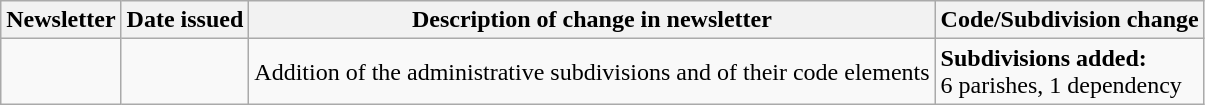<table class="wikitable">
<tr>
<th>Newsletter</th>
<th>Date issued</th>
<th>Description of change in newsletter</th>
<th>Code/Subdivision change</th>
</tr>
<tr>
<td id="I-8"></td>
<td></td>
<td>Addition of the administrative subdivisions and of their code elements</td>
<td style=white-space:nowrap><strong>Subdivisions added:</strong><br> 6 parishes, 1 dependency</td>
</tr>
</table>
